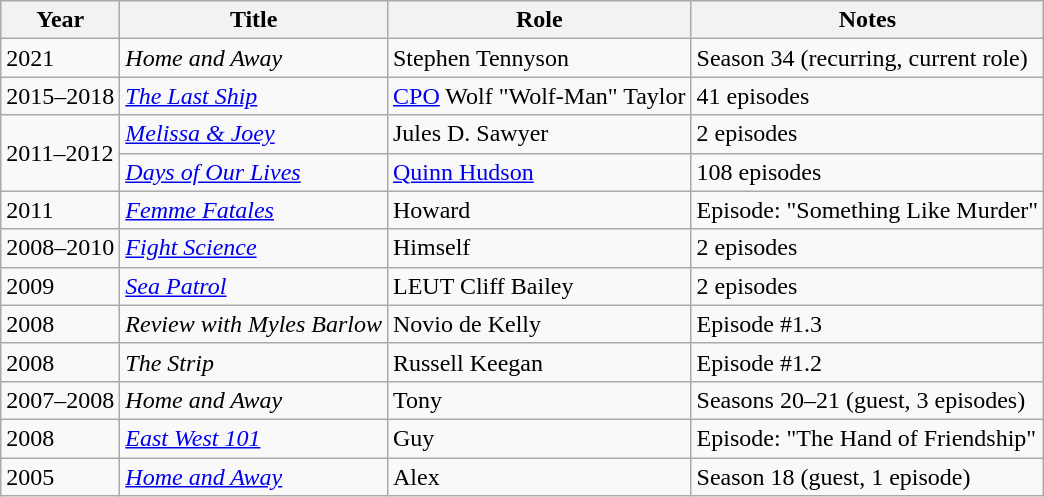<table class="wikitable">
<tr>
<th>Year</th>
<th>Title</th>
<th>Role</th>
<th>Notes</th>
</tr>
<tr>
<td>2021</td>
<td><em>Home and Away</em></td>
<td>Stephen Tennyson</td>
<td>Season 34 (recurring, current role)</td>
</tr>
<tr>
<td>2015–2018</td>
<td><em><a href='#'>The Last Ship</a></em></td>
<td><a href='#'>CPO</a> Wolf "Wolf-Man" Taylor</td>
<td>41 episodes</td>
</tr>
<tr>
<td rowspan="2">2011–2012</td>
<td><em><a href='#'>Melissa & Joey</a></em></td>
<td>Jules D. Sawyer</td>
<td>2 episodes</td>
</tr>
<tr>
<td><em><a href='#'>Days of Our Lives</a></em></td>
<td><a href='#'>Quinn Hudson</a></td>
<td>108 episodes</td>
</tr>
<tr>
<td>2011</td>
<td><em><a href='#'>Femme Fatales</a></em></td>
<td>Howard</td>
<td>Episode: "Something Like Murder"</td>
</tr>
<tr>
<td>2008–2010</td>
<td><em><a href='#'>Fight Science</a></em></td>
<td>Himself</td>
<td>2 episodes</td>
</tr>
<tr>
<td>2009</td>
<td><em><a href='#'>Sea Patrol</a></em></td>
<td>LEUT Cliff Bailey</td>
<td>2 episodes</td>
</tr>
<tr>
<td>2008</td>
<td><em>Review with Myles Barlow</em></td>
<td>Novio de Kelly</td>
<td>Episode #1.3</td>
</tr>
<tr>
<td>2008</td>
<td><em>The Strip</em></td>
<td>Russell Keegan</td>
<td>Episode #1.2</td>
</tr>
<tr>
<td>2007–2008</td>
<td><em>Home and Away</em></td>
<td>Tony</td>
<td>Seasons 20–21 (guest, 3 episodes)</td>
</tr>
<tr>
<td>2008</td>
<td><em><a href='#'>East West 101</a></em></td>
<td>Guy</td>
<td>Episode: "The Hand of Friendship"</td>
</tr>
<tr>
<td>2005</td>
<td><em><a href='#'>Home and Away</a></em></td>
<td>Alex</td>
<td>Season 18 (guest, 1 episode)</td>
</tr>
</table>
